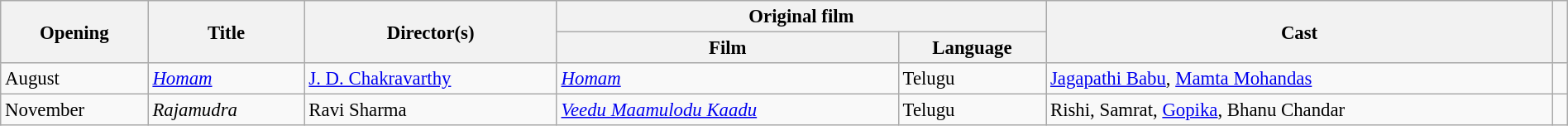<table class="wikitable sortable"  style="width:100%; font-size:95%;">
<tr>
<th scope="col" rowspan="2">Opening</th>
<th scope="col" rowspan="2">Title</th>
<th scope="col" rowspan="2">Director(s)</th>
<th scope="col" colspan="2">Original film</th>
<th scope="col" rowspan="2">Cast</th>
<th scope="col" rowspan="2" class="unsortable"></th>
</tr>
<tr>
<th scope="col">Film</th>
<th scope="col">Language</th>
</tr>
<tr>
<td>August</td>
<td><em><a href='#'>Homam</a></em></td>
<td><a href='#'>J. D. Chakravarthy</a></td>
<td><em><a href='#'>Homam</a></em></td>
<td>Telugu</td>
<td><a href='#'>Jagapathi Babu</a>, <a href='#'>Mamta Mohandas</a></td>
<td></td>
</tr>
<tr>
<td>November</td>
<td><em>Rajamudra</em></td>
<td>Ravi Sharma</td>
<td><em><a href='#'>Veedu Maamulodu Kaadu</a></em></td>
<td>Telugu</td>
<td>Rishi, Samrat, <a href='#'>Gopika</a>, Bhanu Chandar</td>
<td></td>
</tr>
</table>
